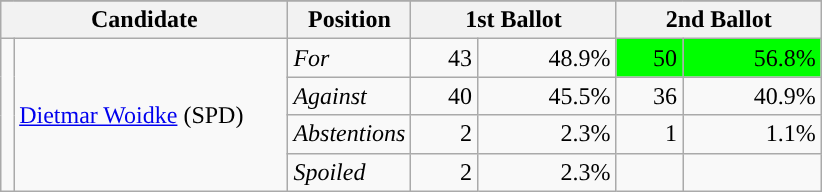<table class="wikitable">
<tr>
</tr>
<tr>
<th colspan="2" width=35%>Candidate</th>
<th width=15%>Position</th>
<th colspan="2" width=25%>1st Ballot</th>
<th colspan="2" width=25%>2nd Ballot</th>
</tr>
<tr>
<td rowspan="4" style="background:"></td>
<td rowspan="4"><a href='#'>Dietmar Woidke</a> (SPD)</td>
<td><em>For</em></td>
<td style="text-align:right">43</td>
<td style="text-align:right">48.9%</td>
<td style="text-align:right" bgcolor=#00FF00>50</td>
<td style="text-align:right" bgcolor=#00FF00>56.8%</td>
</tr>
<tr>
<td><em>Against</em></td>
<td style="text-align:right">40</td>
<td style="text-align:right">45.5%</td>
<td style="text-align:right">36</td>
<td style="text-align:right">40.9%</td>
</tr>
<tr>
<td><em>Abstentions</em></td>
<td style="text-align:right">2</td>
<td style="text-align:right">2.3%</td>
<td style="text-align:right">1</td>
<td style="text-align:right">1.1%</td>
</tr>
<tr>
<td><em>Spoiled</em></td>
<td style="text-align:right">2</td>
<td style="text-align:right">2.3%</td>
<td style="text-align:right"></td>
<td style="text-align:right"></td>
</tr>
</table>
